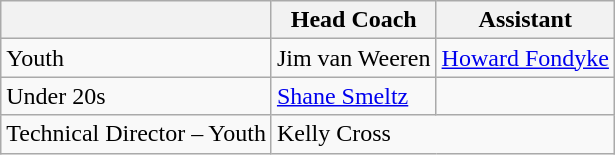<table class="wikitable">
<tr>
<th></th>
<th>Head Coach</th>
<th>Assistant</th>
</tr>
<tr>
<td>Youth</td>
<td>Jim van Weeren</td>
<td><a href='#'>Howard Fondyke</a></td>
</tr>
<tr>
<td>Under 20s</td>
<td><a href='#'>Shane Smeltz</a></td>
<td></td>
</tr>
<tr>
<td>Technical Director – Youth</td>
<td colspan=2>Kelly Cross</td>
</tr>
</table>
